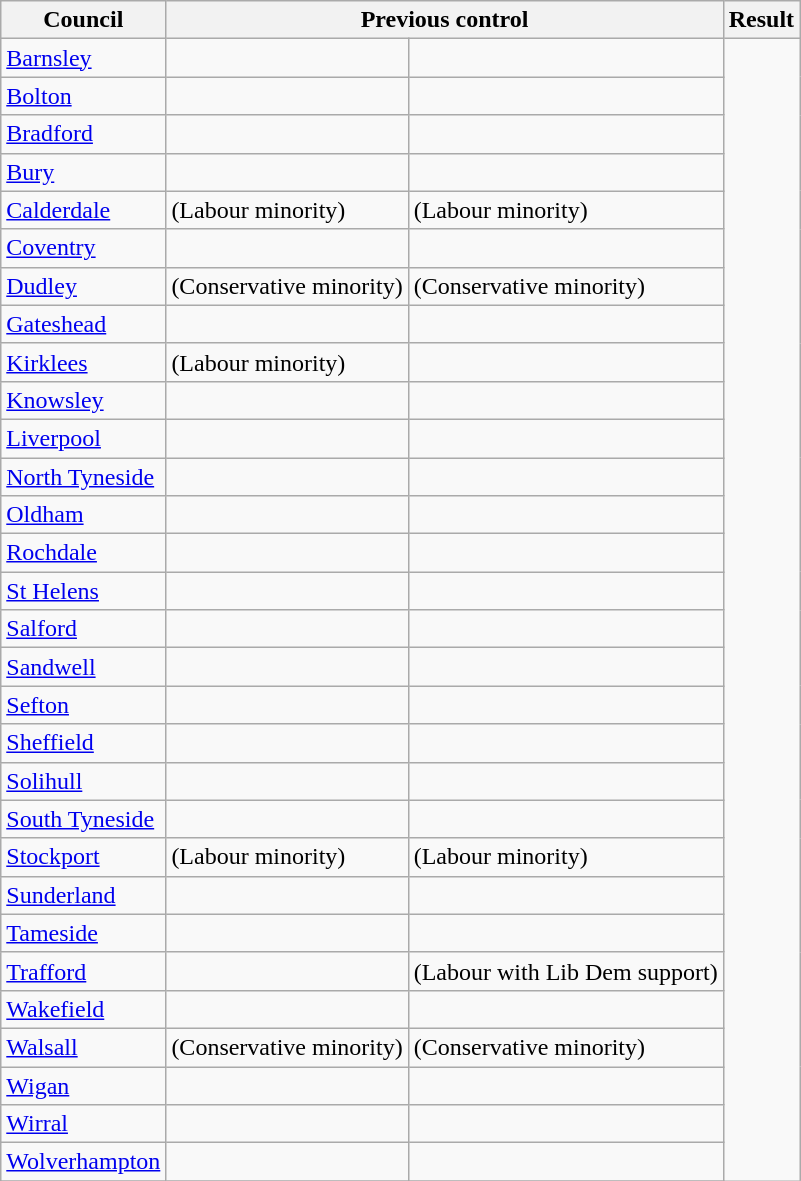<table class="wikitable sortable" style="valign:top">
<tr>
<th>Council</th>
<th colspan=2>Previous control</th>
<th colspan=2>Result</th>
</tr>
<tr>
<td><a href='#'>Barnsley</a></td>
<td></td>
<td></td>
</tr>
<tr>
<td><a href='#'>Bolton</a></td>
<td></td>
<td></td>
</tr>
<tr>
<td><a href='#'>Bradford</a></td>
<td></td>
<td></td>
</tr>
<tr>
<td><a href='#'>Bury</a></td>
<td></td>
<td></td>
</tr>
<tr>
<td><a href='#'>Calderdale</a></td>
<td> (Labour minority)</td>
<td> (Labour minority)</td>
</tr>
<tr>
<td><a href='#'>Coventry</a></td>
<td></td>
<td></td>
</tr>
<tr>
<td><a href='#'>Dudley</a></td>
<td> (Conservative minority)</td>
<td> (Conservative minority)</td>
</tr>
<tr>
<td><a href='#'>Gateshead</a></td>
<td></td>
<td></td>
</tr>
<tr>
<td><a href='#'>Kirklees</a></td>
<td> (Labour minority)</td>
<td></td>
</tr>
<tr>
<td><a href='#'>Knowsley</a></td>
<td></td>
<td></td>
</tr>
<tr>
<td><a href='#'>Liverpool</a></td>
<td></td>
<td></td>
</tr>
<tr>
<td><a href='#'>North Tyneside</a></td>
<td></td>
<td></td>
</tr>
<tr>
<td><a href='#'>Oldham</a></td>
<td></td>
<td></td>
</tr>
<tr>
<td><a href='#'>Rochdale</a></td>
<td></td>
<td></td>
</tr>
<tr>
<td><a href='#'>St Helens</a></td>
<td></td>
<td></td>
</tr>
<tr>
<td><a href='#'>Salford</a></td>
<td></td>
<td></td>
</tr>
<tr>
<td><a href='#'>Sandwell</a></td>
<td></td>
<td></td>
</tr>
<tr>
<td><a href='#'>Sefton</a></td>
<td></td>
<td></td>
</tr>
<tr>
<td><a href='#'>Sheffield</a></td>
<td></td>
<td></td>
</tr>
<tr>
<td><a href='#'>Solihull</a></td>
<td></td>
<td></td>
</tr>
<tr>
<td><a href='#'>South Tyneside</a></td>
<td></td>
<td></td>
</tr>
<tr>
<td><a href='#'>Stockport</a></td>
<td> (Labour minority)</td>
<td> (Labour minority)</td>
</tr>
<tr>
<td><a href='#'>Sunderland</a></td>
<td></td>
<td></td>
</tr>
<tr>
<td><a href='#'>Tameside</a></td>
<td></td>
<td></td>
</tr>
<tr>
<td><a href='#'>Trafford</a></td>
<td></td>
<td> (Labour with Lib Dem support)</td>
</tr>
<tr>
<td><a href='#'>Wakefield</a></td>
<td></td>
<td></td>
</tr>
<tr>
<td><a href='#'>Walsall</a></td>
<td> (Conservative minority)</td>
<td> (Conservative minority)</td>
</tr>
<tr>
<td><a href='#'>Wigan</a></td>
<td></td>
<td></td>
</tr>
<tr>
<td><a href='#'>Wirral</a></td>
<td></td>
<td></td>
</tr>
<tr>
<td><a href='#'>Wolverhampton</a></td>
<td></td>
<td></td>
</tr>
<tr>
</tr>
</table>
